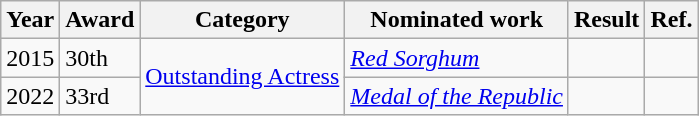<table class="wikitable">
<tr>
<th>Year</th>
<th>Award</th>
<th>Category</th>
<th>Nominated work</th>
<th>Result</th>
<th>Ref.</th>
</tr>
<tr>
<td>2015</td>
<td>30th</td>
<td rowspan=2><a href='#'>Outstanding Actress</a></td>
<td><em><a href='#'>Red Sorghum</a></em></td>
<td></td>
<td></td>
</tr>
<tr>
<td>2022</td>
<td>33rd</td>
<td><em><a href='#'>Medal of the Republic</a></em></td>
<td></td>
<td></td>
</tr>
</table>
